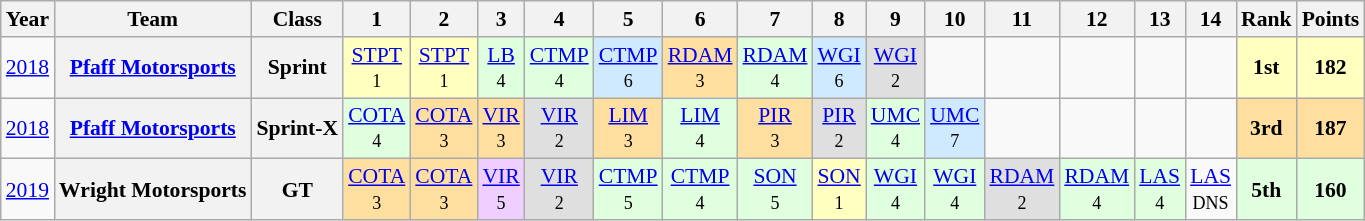<table class="wikitable" style="text-align:center; font-size:90%">
<tr>
<th>Year</th>
<th>Team</th>
<th>Class</th>
<th>1</th>
<th>2</th>
<th>3</th>
<th>4</th>
<th>5</th>
<th>6</th>
<th>7</th>
<th>8</th>
<th>9</th>
<th>10</th>
<th>11</th>
<th>12</th>
<th>13</th>
<th>14</th>
<th>Rank</th>
<th>Points</th>
</tr>
<tr>
<td><a href='#'>2018</a></td>
<th><a href='#'>Pfaff Motorsports</a></th>
<th>Sprint</th>
<td style="background:#FFFFBF;"><a href='#'>STPT</a><br><small>1</small></td>
<td style="background:#FFFFBF;"><a href='#'>STPT</a><br><small>1</small></td>
<td style="background:#DFFFDF;"><a href='#'>LB</a><br><small>4</small></td>
<td style="background:#DFFFDF;"><a href='#'>CTMP</a><br><small>4</small></td>
<td style="background:#CFEAFF;"><a href='#'>CTMP</a><br><small>6</small></td>
<td style="background:#FFDF9F;"><a href='#'>RDAM</a><br><small>3</small></td>
<td style="background:#DFFFDF;"><a href='#'>RDAM</a><br><small>4</small></td>
<td style="background:#CFEAFF;"><a href='#'>WGI</a><br><small>6</small></td>
<td style="background:#DFDFDF;"><a href='#'>WGI</a><br><small>2</small></td>
<td></td>
<td></td>
<td></td>
<td></td>
<td></td>
<td style="background:#FFFFBF;"><strong>1st</strong></td>
<td style="background:#FFFFBF;"><strong>182</strong></td>
</tr>
<tr>
<td><a href='#'>2018</a></td>
<th><a href='#'>Pfaff Motorsports</a></th>
<th>Sprint-X</th>
<td style="background:#DFFFDF;"><a href='#'>COTA</a><br><small>4</small></td>
<td style="background:#FFDF9F;"><a href='#'>COTA</a><br><small>3</small></td>
<td style="background:#FFDF9F;"><a href='#'>VIR</a><br><small>3</small></td>
<td style="background:#DFDFDF;"><a href='#'>VIR</a><br><small>2</small></td>
<td style="background:#FFDF9F;"><a href='#'>LIM</a><br><small>3</small></td>
<td style="background:#DFFFDF;"><a href='#'>LIM</a><br><small>4</small></td>
<td style="background:#FFDF9F;"><a href='#'>PIR</a><br><small>3</small></td>
<td style="background:#DFDFDF;"><a href='#'>PIR</a><br><small>2</small></td>
<td style="background:#DFFFDF;"><a href='#'>UMC</a><br><small>4</small></td>
<td style="background:#CFEAFF;"><a href='#'>UMC</a><br><small>7</small></td>
<td></td>
<td></td>
<td></td>
<td></td>
<td style="background:#FFDF9F;"><strong>3rd</strong></td>
<td style="background:#FFDF9F;"><strong>187</strong></td>
</tr>
<tr>
<td><a href='#'>2019</a></td>
<th>Wright Motorsports</th>
<th>GT</th>
<td style="background:#FFDF9F;"><a href='#'>COTA</a><br><small>3</small></td>
<td style="background:#FFDF9F;"><a href='#'>COTA</a><br><small>3</small></td>
<td style="background:#EFCFFF;"><a href='#'>VIR</a><br><small>5</small></td>
<td style="background:#DFDFDF;"><a href='#'>VIR</a><br><small>2</small></td>
<td style="background:#DFFFDF;"><a href='#'>CTMP</a><br><small>5</small></td>
<td style="background:#DFFFDF;"><a href='#'>CTMP</a><br><small>4</small></td>
<td style="background:#DFFFDF;"><a href='#'>SON</a><br><small>5</small></td>
<td style="background:#FFFFBF;"><a href='#'>SON</a><br><small>1</small></td>
<td style="background:#DFFFDF;"><a href='#'>WGI</a><br><small>4</small></td>
<td style="background:#DFFFDF;"><a href='#'>WGI</a><br><small>4</small></td>
<td style="background:#DFDFDF;"><a href='#'>RDAM</a><br><small>2</small></td>
<td style="background:#DFFFDF;"><a href='#'>RDAM</a><br><small>4</small></td>
<td style="background:#DFFFDF;"><a href='#'>LAS</a><br><small>4</small></td>
<td><a href='#'>LAS</a><br><small>DNS</small></td>
<td style="background:#DFFFDF;"><strong>5th</strong></td>
<td style="background:#DFFFDF;"><strong>160</strong></td>
</tr>
</table>
